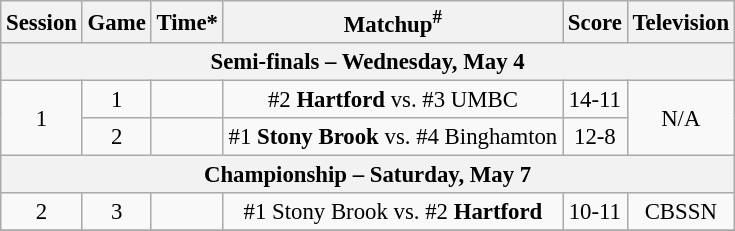<table class="wikitable" style="font-size: 95%">
<tr>
<th>Session</th>
<th>Game</th>
<th>Time*</th>
<th>Matchup<sup>#</sup></th>
<th>Score</th>
<th>Television</th>
</tr>
<tr>
<th colspan=6>Semi-finals – Wednesday, May 4</th>
</tr>
<tr>
<td rowspan=2 align=center>1</td>
<td align=center>1</td>
<td align=right></td>
<td align=center>#2 <strong>Hartford</strong> vs. #3 UMBC</td>
<td align=center>14-11</td>
<td rowspan=2 align=center>N/A</td>
</tr>
<tr>
<td align=center>2</td>
<td align=right></td>
<td align=center>#1 <strong>Stony Brook</strong> vs. #4 Binghamton</td>
<td align=center>12-8</td>
</tr>
<tr>
<th colspan=6>Championship – Saturday, May 7</th>
</tr>
<tr>
<td rowspan=1 align=center>2</td>
<td align=center>3</td>
<td align=right></td>
<td align=center>#1 Stony Brook vs. #2 <strong>Hartford</strong></td>
<td align=center>10-11</td>
<td rowspan=1 align=center>CBSSN</td>
</tr>
<tr>
</tr>
</table>
